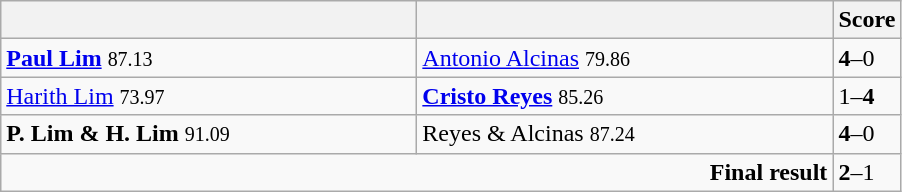<table class="wikitable">
<tr>
<th width=270><strong></strong></th>
<th width=270></th>
<th>Score</th>
</tr>
<tr>
<td><strong><a href='#'>Paul Lim</a></strong> <small><span>87.13</span></small></td>
<td><a href='#'>Antonio Alcinas</a> <small><span>79.86</span></small></td>
<td><strong>4</strong>–0</td>
</tr>
<tr>
<td><a href='#'>Harith Lim</a> <small><span>73.97</span></small></td>
<td><strong><a href='#'>Cristo Reyes</a></strong> <small><span>85.26</span></small></td>
<td>1–<strong>4</strong></td>
</tr>
<tr>
<td><strong>P. Lim & H. Lim</strong> <small><span>91.09</span></small></td>
<td>Reyes & Alcinas <small><span>87.24</span></small></td>
<td><strong>4</strong>–0</td>
</tr>
<tr>
<td colspan="2" align="right"><strong>Final result</strong></td>
<td><strong>2</strong>–1</td>
</tr>
</table>
